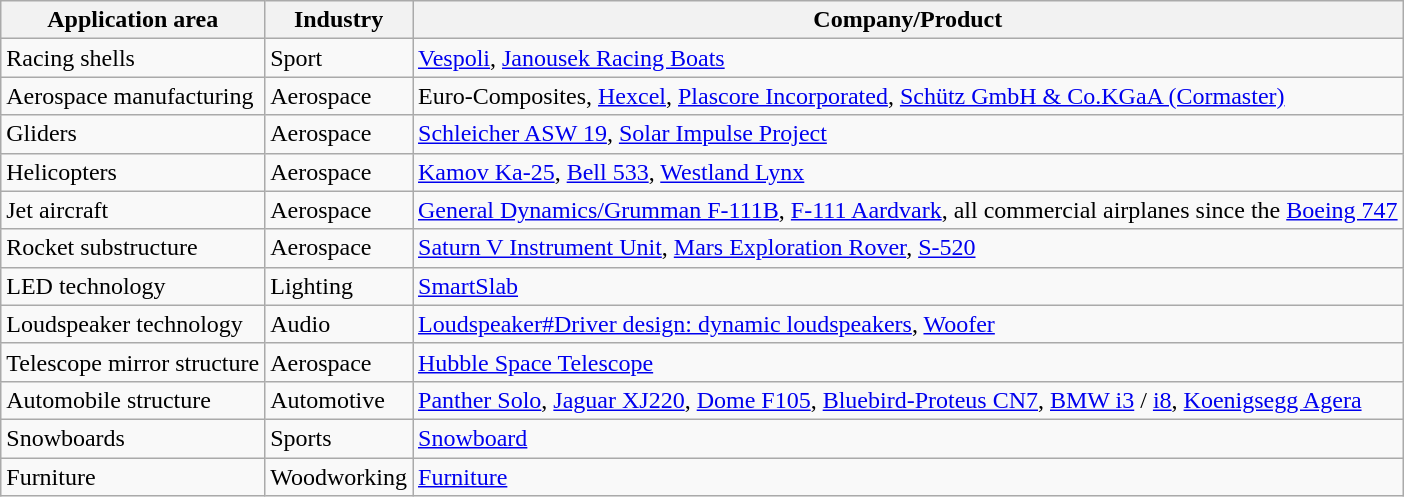<table class="wikitable sortable">
<tr>
<th>Application area</th>
<th>Industry</th>
<th>Company/Product</th>
</tr>
<tr>
<td>Racing shells</td>
<td>Sport</td>
<td><a href='#'>Vespoli</a>, <a href='#'>Janousek Racing Boats</a></td>
</tr>
<tr>
<td>Aerospace manufacturing</td>
<td>Aerospace</td>
<td>Euro-Composites, <a href='#'>Hexcel</a>, <a href='#'>Plascore Incorporated</a>, <a href='#'>Schütz GmbH & Co.KGaA (Cormaster)</a></td>
</tr>
<tr>
<td>Gliders</td>
<td>Aerospace</td>
<td><a href='#'>Schleicher ASW 19</a>, <a href='#'>Solar Impulse Project</a></td>
</tr>
<tr>
<td>Helicopters</td>
<td>Aerospace</td>
<td><a href='#'>Kamov Ka-25</a>, <a href='#'>Bell 533</a>, <a href='#'>Westland Lynx</a></td>
</tr>
<tr>
<td>Jet aircraft</td>
<td>Aerospace</td>
<td><a href='#'>General Dynamics/Grumman F-111B</a>, <a href='#'>F-111 Aardvark</a>, all commercial airplanes since the <a href='#'>Boeing 747</a></td>
</tr>
<tr>
<td>Rocket substructure</td>
<td>Aerospace</td>
<td><a href='#'>Saturn V Instrument Unit</a>, <a href='#'>Mars Exploration Rover</a>, <a href='#'>S-520</a></td>
</tr>
<tr>
<td>LED technology</td>
<td>Lighting</td>
<td><a href='#'>SmartSlab</a></td>
</tr>
<tr>
<td>Loudspeaker technology</td>
<td>Audio</td>
<td><a href='#'>Loudspeaker#Driver design: dynamic loudspeakers</a>, <a href='#'>Woofer</a></td>
</tr>
<tr>
<td>Telescope mirror structure</td>
<td>Aerospace</td>
<td><a href='#'>Hubble Space Telescope</a></td>
</tr>
<tr>
<td>Automobile structure</td>
<td>Automotive</td>
<td><a href='#'>Panther Solo</a>, <a href='#'>Jaguar XJ220</a>, <a href='#'>Dome F105</a>, <a href='#'>Bluebird-Proteus CN7</a>, <a href='#'>BMW i3</a> / <a href='#'>i8</a>, <a href='#'>Koenigsegg Agera</a></td>
</tr>
<tr>
<td>Snowboards</td>
<td>Sports</td>
<td><a href='#'>Snowboard</a></td>
</tr>
<tr>
<td>Furniture</td>
<td>Woodworking</td>
<td><a href='#'>Furniture</a></td>
</tr>
</table>
